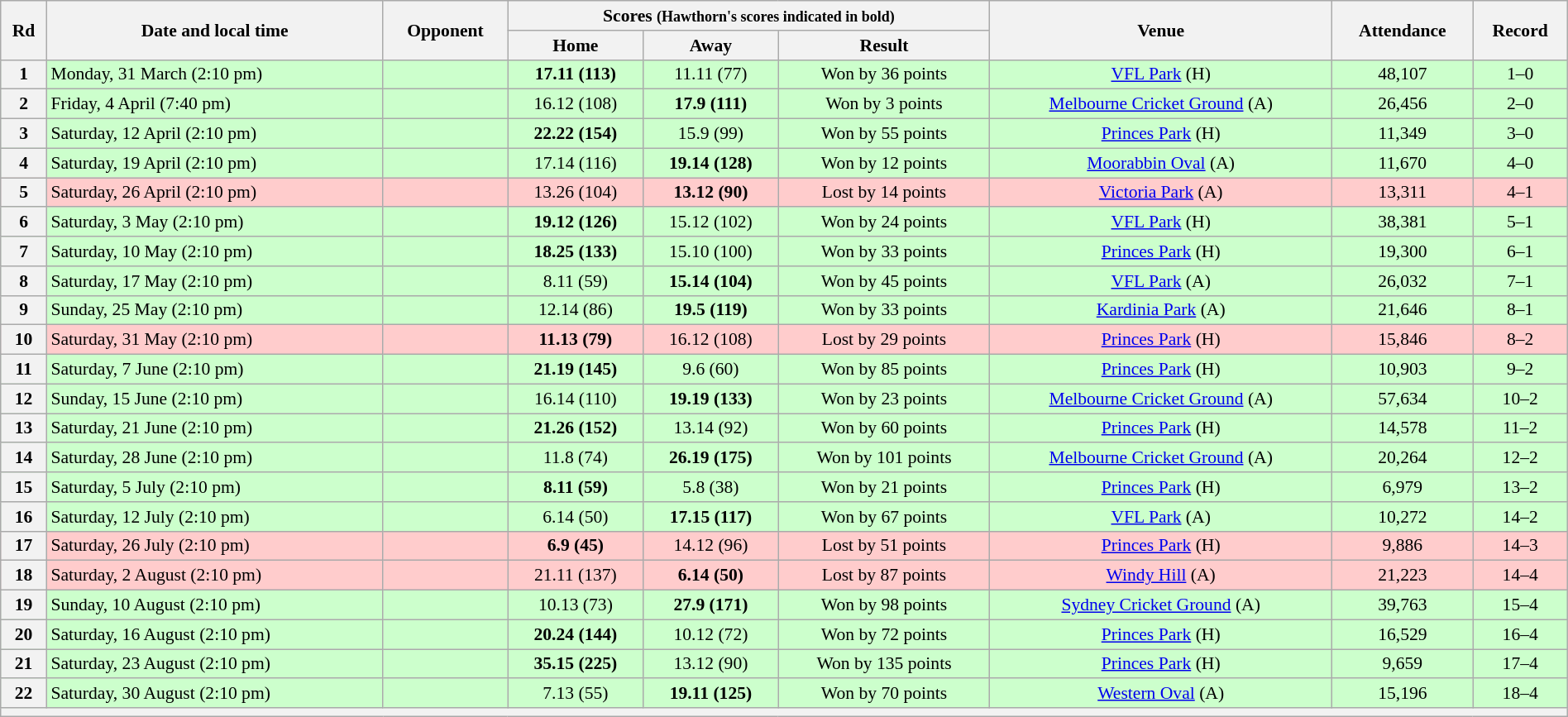<table class="wikitable" style="font-size:90%; text-align:center; width: 100%; margin-left: auto; margin-right: auto">
<tr>
<th rowspan="2">Rd</th>
<th rowspan="2">Date and local time</th>
<th rowspan="2">Opponent</th>
<th colspan="3">Scores <small>(Hawthorn's scores indicated in bold)</small></th>
<th rowspan="2">Venue</th>
<th rowspan="2">Attendance</th>
<th rowspan="2">Record</th>
</tr>
<tr>
<th>Home</th>
<th>Away</th>
<th>Result</th>
</tr>
<tr style="background:#cfc">
<th>1</th>
<td align=left>Monday, 31 March (2:10 pm)</td>
<td align=left></td>
<td><strong>17.11 (113)</strong></td>
<td>11.11 (77)</td>
<td>Won by 36 points</td>
<td><a href='#'>VFL Park</a> (H)</td>
<td>48,107</td>
<td>1–0</td>
</tr>
<tr style="background:#cfc">
<th>2</th>
<td align=left>Friday, 4 April (7:40 pm)</td>
<td align=left></td>
<td>16.12 (108)</td>
<td><strong>17.9 (111)</strong></td>
<td>Won by 3 points</td>
<td><a href='#'>Melbourne Cricket Ground</a> (A)</td>
<td>26,456</td>
<td>2–0</td>
</tr>
<tr style="background:#cfc">
<th>3</th>
<td align=left>Saturday, 12 April (2:10 pm)</td>
<td align=left></td>
<td><strong>22.22 (154)</strong></td>
<td>15.9 (99)</td>
<td>Won by 55 points</td>
<td><a href='#'>Princes Park</a> (H)</td>
<td>11,349</td>
<td>3–0</td>
</tr>
<tr style="background:#cfc">
<th>4</th>
<td align=left>Saturday, 19 April (2:10 pm)</td>
<td align=left></td>
<td>17.14 (116)</td>
<td><strong>19.14 (128)</strong></td>
<td>Won by 12 points</td>
<td><a href='#'>Moorabbin Oval</a> (A)</td>
<td>11,670</td>
<td>4–0</td>
</tr>
<tr style="background:#fcc;">
<th>5</th>
<td align=left>Saturday, 26 April (2:10 pm)</td>
<td align=left></td>
<td>13.26 (104)</td>
<td><strong>13.12 (90)</strong></td>
<td>Lost by 14 points</td>
<td><a href='#'>Victoria Park</a> (A)</td>
<td>13,311</td>
<td>4–1</td>
</tr>
<tr style="background:#cfc">
<th>6</th>
<td align=left>Saturday, 3 May (2:10 pm)</td>
<td align=left></td>
<td><strong>19.12 (126)</strong></td>
<td>15.12 (102)</td>
<td>Won by 24 points</td>
<td><a href='#'>VFL Park</a> (H)</td>
<td>38,381</td>
<td>5–1</td>
</tr>
<tr style="background:#cfc">
<th>7</th>
<td align=left>Saturday, 10 May (2:10 pm)</td>
<td align=left></td>
<td><strong>18.25 (133)</strong></td>
<td>15.10 (100)</td>
<td>Won by 33 points</td>
<td><a href='#'>Princes Park</a> (H)</td>
<td>19,300</td>
<td>6–1</td>
</tr>
<tr style="background:#cfc">
<th>8</th>
<td align=left>Saturday, 17 May (2:10 pm)</td>
<td align=left></td>
<td>8.11 (59)</td>
<td><strong>15.14 (104)</strong></td>
<td>Won by 45 points</td>
<td><a href='#'>VFL Park</a> (A)</td>
<td>26,032</td>
<td>7–1</td>
</tr>
<tr style="background:#cfc">
<th>9</th>
<td align=left>Sunday, 25 May (2:10 pm)</td>
<td align=left></td>
<td>12.14 (86)</td>
<td><strong>19.5 (119)</strong></td>
<td>Won by 33 points</td>
<td><a href='#'>Kardinia Park</a> (A)</td>
<td>21,646</td>
<td>8–1</td>
</tr>
<tr style="background:#fcc;">
<th>10</th>
<td align=left>Saturday, 31 May (2:10 pm)</td>
<td align=left></td>
<td><strong>11.13 (79)</strong></td>
<td>16.12 (108)</td>
<td>Lost by 29 points</td>
<td><a href='#'>Princes Park</a> (H)</td>
<td>15,846</td>
<td>8–2</td>
</tr>
<tr style="background:#cfc">
<th>11</th>
<td align=left>Saturday, 7 June (2:10 pm)</td>
<td align=left></td>
<td><strong>21.19 (145)</strong></td>
<td>9.6 (60)</td>
<td>Won by 85 points</td>
<td><a href='#'>Princes Park</a> (H)</td>
<td>10,903</td>
<td>9–2</td>
</tr>
<tr style="background:#cfc">
<th>12</th>
<td align=left>Sunday, 15 June (2:10 pm)</td>
<td align=left></td>
<td>16.14 (110)</td>
<td><strong>19.19 (133)</strong></td>
<td>Won by 23 points</td>
<td><a href='#'>Melbourne Cricket Ground</a> (A)</td>
<td>57,634</td>
<td>10–2</td>
</tr>
<tr style="background:#cfc">
<th>13</th>
<td align=left>Saturday, 21 June (2:10 pm)</td>
<td align=left></td>
<td><strong>21.26 (152)</strong></td>
<td>13.14 (92)</td>
<td>Won by 60 points</td>
<td><a href='#'>Princes Park</a> (H)</td>
<td>14,578</td>
<td>11–2</td>
</tr>
<tr style="background:#cfc">
<th>14</th>
<td align=left>Saturday, 28 June (2:10 pm)</td>
<td align=left></td>
<td>11.8 (74)</td>
<td><strong>26.19 (175)</strong></td>
<td>Won by 101 points</td>
<td><a href='#'>Melbourne Cricket Ground</a> (A)</td>
<td>20,264</td>
<td>12–2</td>
</tr>
<tr style="background:#cfc">
<th>15</th>
<td align=left>Saturday, 5 July (2:10 pm)</td>
<td align=left></td>
<td><strong>8.11 (59)</strong></td>
<td>5.8 (38)</td>
<td>Won by 21 points</td>
<td><a href='#'>Princes Park</a> (H)</td>
<td>6,979</td>
<td>13–2</td>
</tr>
<tr style="background:#cfc">
<th>16</th>
<td align=left>Saturday, 12 July (2:10 pm)</td>
<td align=left></td>
<td>6.14 (50)</td>
<td><strong>17.15 (117)</strong></td>
<td>Won by 67 points</td>
<td><a href='#'>VFL Park</a> (A)</td>
<td>10,272</td>
<td>14–2</td>
</tr>
<tr style="background:#fcc;">
<th>17</th>
<td align=left>Saturday, 26 July (2:10 pm)</td>
<td align=left></td>
<td><strong>6.9 (45)</strong></td>
<td>14.12 (96)</td>
<td>Lost by 51 points</td>
<td><a href='#'>Princes Park</a> (H)</td>
<td>9,886</td>
<td>14–3</td>
</tr>
<tr style="background:#fcc;">
<th>18</th>
<td align=left>Saturday, 2 August (2:10 pm)</td>
<td align=left></td>
<td>21.11 (137)</td>
<td><strong>6.14 (50)</strong></td>
<td>Lost by 87 points</td>
<td><a href='#'>Windy Hill</a> (A)</td>
<td>21,223</td>
<td>14–4</td>
</tr>
<tr style="background:#cfc">
<th>19</th>
<td align=left>Sunday, 10 August (2:10 pm)</td>
<td align=left></td>
<td>10.13 (73)</td>
<td><strong>27.9 (171)</strong></td>
<td>Won by 98 points</td>
<td><a href='#'>Sydney Cricket Ground</a> (A)</td>
<td>39,763</td>
<td>15–4</td>
</tr>
<tr style="background:#cfc">
<th>20</th>
<td align=left>Saturday, 16 August (2:10 pm)</td>
<td align=left></td>
<td><strong>20.24 (144)</strong></td>
<td>10.12 (72)</td>
<td>Won by 72 points</td>
<td><a href='#'>Princes Park</a> (H)</td>
<td>16,529</td>
<td>16–4</td>
</tr>
<tr style="background:#cfc">
<th>21</th>
<td align=left>Saturday, 23 August (2:10 pm)</td>
<td align=left></td>
<td><strong>35.15 (225)</strong></td>
<td>13.12 (90)</td>
<td>Won by 135 points</td>
<td><a href='#'>Princes Park</a> (H)</td>
<td>9,659</td>
<td>17–4</td>
</tr>
<tr style="background:#cfc">
<th>22</th>
<td align=left>Saturday, 30 August (2:10 pm)</td>
<td align=left></td>
<td>7.13 (55)</td>
<td><strong>19.11 (125)</strong></td>
<td>Won by 70 points</td>
<td><a href='#'>Western Oval</a> (A)</td>
<td>15,196</td>
<td>18–4</td>
</tr>
<tr>
<th colspan=9></th>
</tr>
</table>
